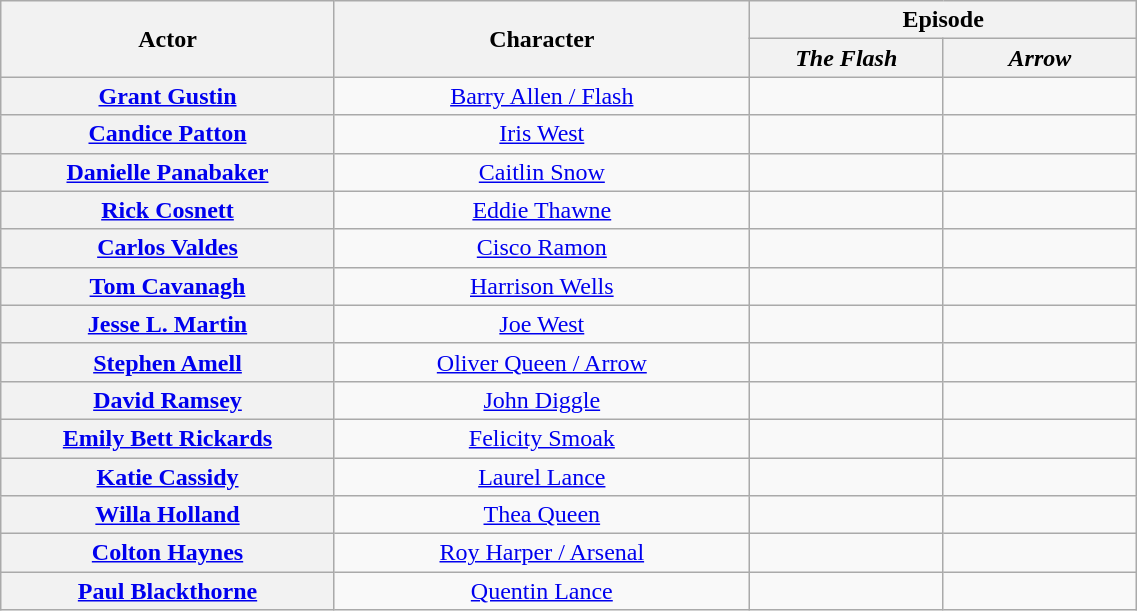<table class="wikitable plainrowheaders" style="width:60%; text-align: center;">
<tr>
<th scope="col" rowspan="2" style="width: 12%;">Actor</th>
<th scope="col" rowspan="2" style="width: 15%;">Character</th>
<th scope="col" colspan="2">Episode</th>
</tr>
<tr>
<th scope="col" style="width: 7%;"><em>The Flash</em></th>
<th scope="col" style="width: 7%;"><em>Arrow</em></th>
</tr>
<tr>
<th scope="row" style="text-align: center;"><a href='#'>Grant Gustin</a></th>
<td><a href='#'>Barry Allen / Flash</a></td>
<td></td>
<td></td>
</tr>
<tr>
<th scope="row" style="text-align: center;"><a href='#'>Candice Patton</a></th>
<td><a href='#'>Iris West</a></td>
<td></td>
<td></td>
</tr>
<tr>
<th scope="row" style="text-align: center;"><a href='#'>Danielle Panabaker</a></th>
<td><a href='#'>Caitlin Snow</a></td>
<td></td>
<td></td>
</tr>
<tr>
<th scope="row" style="text-align: center;"><a href='#'>Rick Cosnett</a></th>
<td><a href='#'>Eddie Thawne</a></td>
<td></td>
<td></td>
</tr>
<tr>
<th scope="row" style="text-align: center;"><a href='#'>Carlos Valdes</a></th>
<td><a href='#'>Cisco Ramon</a></td>
<td></td>
<td></td>
</tr>
<tr>
<th scope="row" style="text-align: center;"><a href='#'>Tom Cavanagh</a></th>
<td><a href='#'>Harrison Wells</a></td>
<td></td>
<td></td>
</tr>
<tr>
<th scope="row" style="text-align: center;"><a href='#'>Jesse L. Martin</a></th>
<td><a href='#'>Joe West</a></td>
<td></td>
<td></td>
</tr>
<tr>
<th scope="row" style="text-align: center;"><a href='#'>Stephen Amell</a></th>
<td><a href='#'>Oliver Queen / Arrow</a></td>
<td></td>
<td></td>
</tr>
<tr>
<th scope="row" style="text-align: center;"><a href='#'>David Ramsey</a></th>
<td><a href='#'>John Diggle</a></td>
<td></td>
<td></td>
</tr>
<tr>
<th scope="row" style="text-align: center;"><a href='#'>Emily Bett Rickards</a></th>
<td><a href='#'>Felicity Smoak</a></td>
<td></td>
<td><br></td>
</tr>
<tr>
<th scope="row" style="text-align: center;"><a href='#'>Katie Cassidy</a></th>
<td><a href='#'>Laurel Lance</a></td>
<td></td>
<td></td>
</tr>
<tr>
<th scope="row" style="text-align: center;"><a href='#'>Willa Holland</a></th>
<td><a href='#'>Thea Queen</a></td>
<td></td>
<td></td>
</tr>
<tr>
<th scope="row" style="text-align: center;"><a href='#'>Colton Haynes</a></th>
<td><a href='#'>Roy Harper / Arsenal</a></td>
<td></td>
<td></td>
</tr>
<tr>
<th scope="row" style="text-align: center;"><a href='#'>Paul Blackthorne</a></th>
<td><a href='#'>Quentin Lance</a></td>
<td></td>
<td></td>
</tr>
</table>
